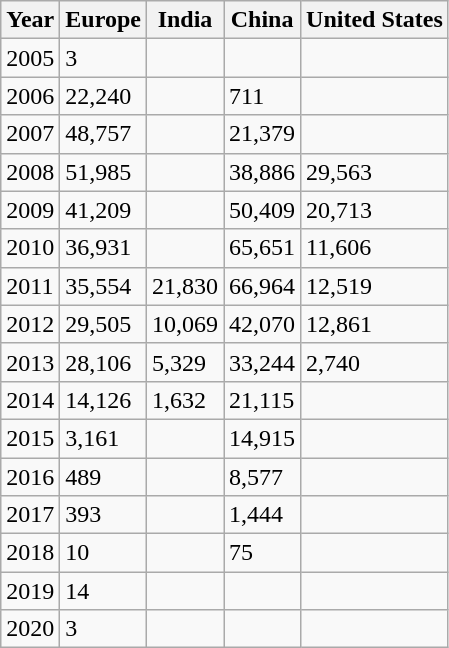<table class="wikitable">
<tr>
<th>Year</th>
<th>Europe</th>
<th>India</th>
<th>China</th>
<th>United States</th>
</tr>
<tr>
<td>2005</td>
<td>3</td>
<td></td>
<td></td>
<td></td>
</tr>
<tr>
<td>2006</td>
<td>22,240</td>
<td></td>
<td>711</td>
<td></td>
</tr>
<tr>
<td>2007</td>
<td>48,757</td>
<td></td>
<td>21,379</td>
<td></td>
</tr>
<tr>
<td>2008</td>
<td>51,985</td>
<td></td>
<td>38,886</td>
<td>29,563</td>
</tr>
<tr>
<td>2009</td>
<td>41,209</td>
<td></td>
<td>50,409</td>
<td>20,713</td>
</tr>
<tr>
<td>2010</td>
<td>36,931</td>
<td></td>
<td>65,651</td>
<td>11,606</td>
</tr>
<tr>
<td>2011</td>
<td>35,554</td>
<td>21,830</td>
<td>66,964</td>
<td>12,519</td>
</tr>
<tr>
<td>2012</td>
<td>29,505</td>
<td>10,069</td>
<td>42,070</td>
<td>12,861</td>
</tr>
<tr>
<td>2013</td>
<td>28,106</td>
<td>5,329</td>
<td>33,244</td>
<td>2,740</td>
</tr>
<tr>
<td>2014</td>
<td>14,126</td>
<td>1,632</td>
<td>21,115</td>
<td></td>
</tr>
<tr>
<td>2015</td>
<td>3,161</td>
<td></td>
<td>14,915</td>
<td></td>
</tr>
<tr>
<td>2016</td>
<td>489</td>
<td></td>
<td>8,577</td>
<td></td>
</tr>
<tr>
<td>2017</td>
<td>393</td>
<td></td>
<td>1,444</td>
<td></td>
</tr>
<tr>
<td>2018</td>
<td>10</td>
<td></td>
<td>75</td>
<td></td>
</tr>
<tr>
<td>2019</td>
<td>14</td>
<td></td>
<td></td>
<td></td>
</tr>
<tr>
<td>2020</td>
<td>3</td>
<td></td>
<td></td>
<td></td>
</tr>
</table>
